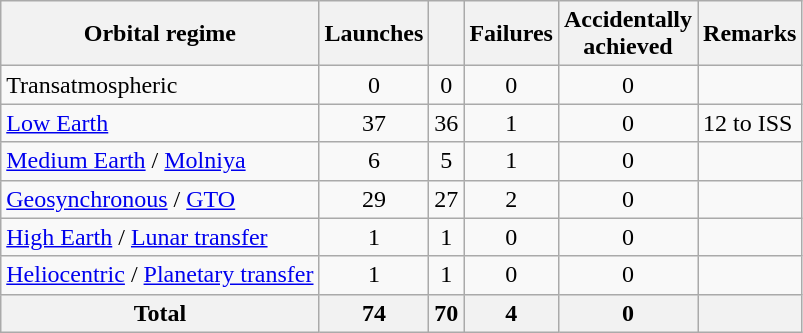<table class="wikitable sortable" style=text-align:center>
<tr>
<th>Orbital regime</th>
<th>Launches</th>
<th></th>
<th>Failures</th>
<th>Accidentally<br>achieved</th>
<th>Remarks</th>
</tr>
<tr>
<td align=left>Transatmospheric</td>
<td>0</td>
<td>0</td>
<td>0</td>
<td>0</td>
<td></td>
</tr>
<tr>
<td align=left><a href='#'>Low Earth</a></td>
<td>37</td>
<td>36</td>
<td>1</td>
<td>0</td>
<td align=left>12 to ISS</td>
</tr>
<tr>
<td align=left><a href='#'>Medium Earth</a> / <a href='#'>Molniya</a></td>
<td>6</td>
<td>5</td>
<td>1</td>
<td>0</td>
<td></td>
</tr>
<tr>
<td align=left><a href='#'>Geosynchronous</a> / <a href='#'>GTO</a></td>
<td>29</td>
<td>27</td>
<td>2</td>
<td>0</td>
<td></td>
</tr>
<tr>
<td align=left><a href='#'>High Earth</a> / <a href='#'>Lunar transfer</a></td>
<td>1</td>
<td>1</td>
<td>0</td>
<td>0</td>
<td></td>
</tr>
<tr>
<td align=left><a href='#'>Heliocentric</a> / <a href='#'>Planetary transfer</a></td>
<td>1</td>
<td>1</td>
<td>0</td>
<td>0</td>
<td></td>
</tr>
<tr class="sortbottom">
<th>Total</th>
<th>74</th>
<th>70</th>
<th>4</th>
<th>0</th>
<th></th>
</tr>
</table>
